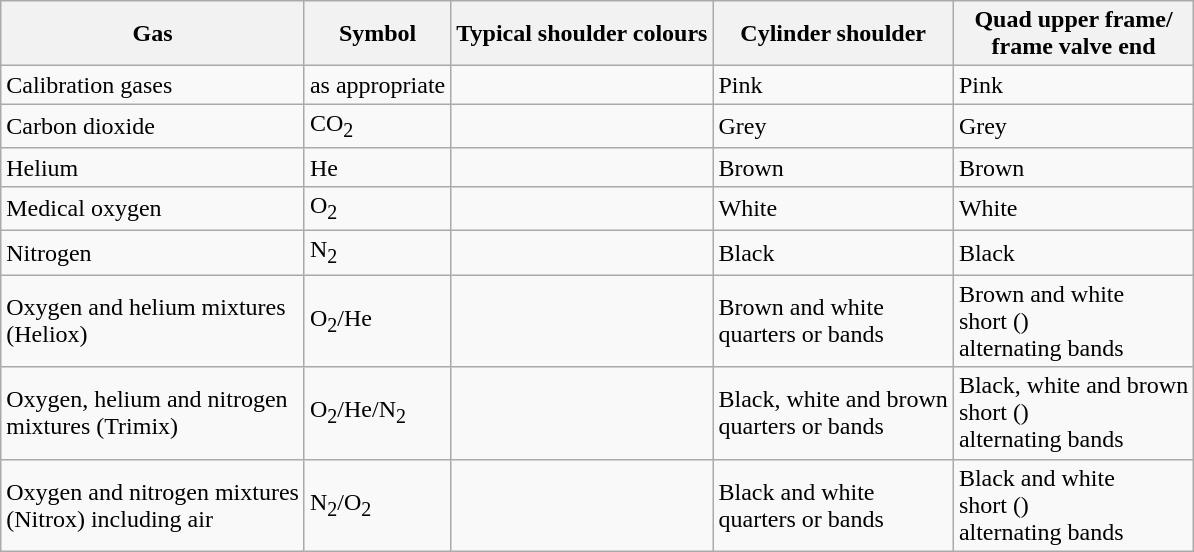<table class="wikitable">
<tr>
<th>Gas</th>
<th>Symbol</th>
<th>Typical shoulder colours</th>
<th>Cylinder shoulder</th>
<th>Quad upper frame/<br> frame valve end</th>
</tr>
<tr>
<td>Calibration gases</td>
<td>as appropriate</td>
<td></td>
<td>Pink</td>
<td>Pink</td>
</tr>
<tr>
<td>Carbon dioxide</td>
<td>CO<sub>2</sub></td>
<td></td>
<td>Grey</td>
<td>Grey</td>
</tr>
<tr>
<td>Helium</td>
<td>He</td>
<td></td>
<td>Brown</td>
<td>Brown</td>
</tr>
<tr>
<td>Medical oxygen</td>
<td>O<sub>2</sub></td>
<td></td>
<td>White</td>
<td>White</td>
</tr>
<tr>
<td>Nitrogen</td>
<td>N<sub>2</sub></td>
<td></td>
<td>Black</td>
<td>Black</td>
</tr>
<tr>
<td>Oxygen and helium mixtures<br> (Heliox)</td>
<td>O<sub>2</sub>/He</td>
<td></td>
<td>Brown and white<br> quarters or bands</td>
<td>Brown and white<br> short ()<br> alternating bands</td>
</tr>
<tr>
<td>Oxygen, helium and nitrogen<br> mixtures (Trimix)</td>
<td>O<sub>2</sub>/He/N<sub>2</sub></td>
<td></td>
<td>Black, white and brown<br> quarters or bands</td>
<td>Black, white and brown<br> short ()<br> alternating bands</td>
</tr>
<tr>
<td>Oxygen and nitrogen mixtures<br> (Nitrox) including air</td>
<td>N<sub>2</sub>/O<sub>2</sub></td>
<td></td>
<td>Black and white<br> quarters or bands</td>
<td>Black and white<br> short ()<br> alternating bands</td>
</tr>
</table>
